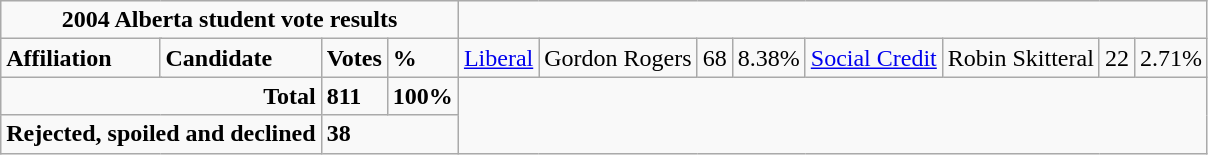<table class="wikitable">
<tr>
<td colspan="5" align="center"><strong>2004 Alberta student vote results</strong></td>
</tr>
<tr>
<td colspan="2"><strong>Affiliation</strong></td>
<td><strong>Candidate</strong></td>
<td><strong>Votes</strong></td>
<td><strong>%</strong><br>


</td>
<td><a href='#'>Liberal</a></td>
<td>Gordon Rogers</td>
<td>68</td>
<td>8.38%<br></td>
<td><a href='#'>Social Credit</a></td>
<td>Robin Skitteral</td>
<td>22</td>
<td>2.71%</td>
</tr>
<tr>
<td colspan="3" align ="right"><strong>Total</strong></td>
<td><strong>811</strong></td>
<td><strong>100%</strong></td>
</tr>
<tr>
<td colspan="3" align="right"><strong>Rejected, spoiled and declined</strong></td>
<td colspan="2"><strong>38</strong></td>
</tr>
</table>
